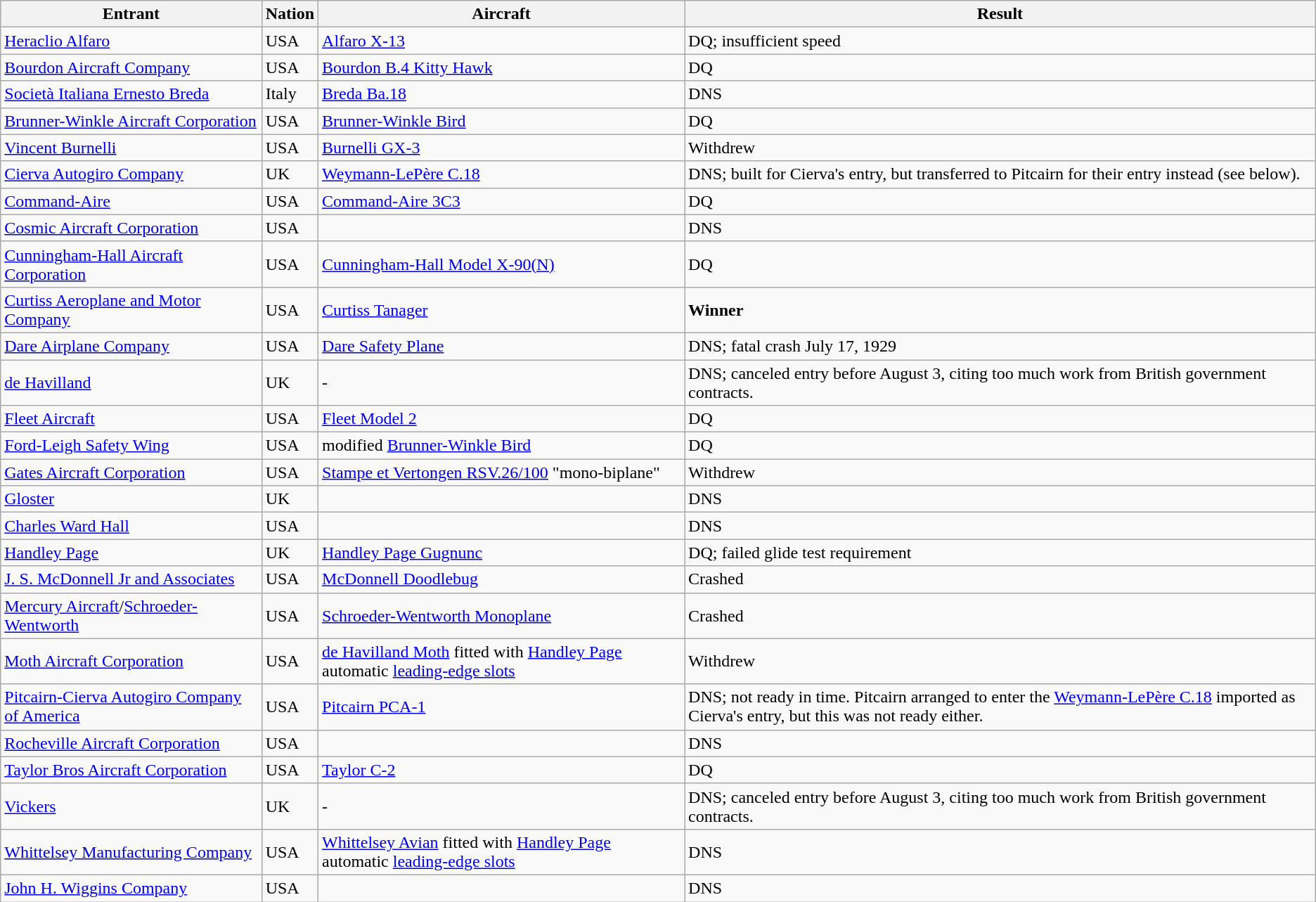<table class="wikitable">
<tr>
<th>Entrant</th>
<th>Nation</th>
<th>Aircraft</th>
<th>Result</th>
</tr>
<tr>
<td><a href='#'>Heraclio Alfaro</a></td>
<td>USA</td>
<td><a href='#'>Alfaro X-13</a></td>
<td>DQ; insufficient speed</td>
</tr>
<tr>
<td><a href='#'>Bourdon Aircraft Company</a></td>
<td>USA</td>
<td><a href='#'>Bourdon B.4 Kitty Hawk</a></td>
<td>DQ</td>
</tr>
<tr>
<td><a href='#'>Società Italiana Ernesto Breda</a></td>
<td>Italy</td>
<td><a href='#'>Breda Ba.18</a></td>
<td>DNS</td>
</tr>
<tr>
<td><a href='#'>Brunner-Winkle Aircraft Corporation</a></td>
<td>USA</td>
<td><a href='#'>Brunner-Winkle Bird</a></td>
<td>DQ</td>
</tr>
<tr>
<td><a href='#'>Vincent Burnelli</a></td>
<td>USA</td>
<td><a href='#'>Burnelli GX-3</a></td>
<td>Withdrew</td>
</tr>
<tr>
<td><a href='#'>Cierva Autogiro Company</a></td>
<td>UK</td>
<td><a href='#'>Weymann-LePère C.18</a></td>
<td>DNS; built for Cierva's entry, but transferred to Pitcairn for their entry instead (see below).</td>
</tr>
<tr>
<td><a href='#'>Command-Aire</a></td>
<td>USA</td>
<td><a href='#'>Command-Aire 3C3</a></td>
<td>DQ</td>
</tr>
<tr>
<td><a href='#'>Cosmic Aircraft Corporation</a></td>
<td>USA</td>
<td></td>
<td>DNS</td>
</tr>
<tr>
<td><a href='#'>Cunningham-Hall Aircraft Corporation</a></td>
<td>USA</td>
<td><a href='#'>Cunningham-Hall Model X-90(N)</a></td>
<td>DQ</td>
</tr>
<tr>
<td><a href='#'>Curtiss Aeroplane and Motor Company</a></td>
<td>USA</td>
<td><a href='#'>Curtiss Tanager</a></td>
<td><strong>Winner</strong></td>
</tr>
<tr>
<td><a href='#'>Dare Airplane Company</a></td>
<td>USA</td>
<td><a href='#'>Dare Safety Plane</a></td>
<td>DNS; fatal crash July 17, 1929</td>
</tr>
<tr>
<td><a href='#'>de Havilland</a></td>
<td>UK</td>
<td>-</td>
<td>DNS; canceled entry before August 3, citing too much work from British government contracts.</td>
</tr>
<tr>
<td><a href='#'>Fleet Aircraft</a></td>
<td>USA</td>
<td><a href='#'>Fleet Model 2</a></td>
<td>DQ</td>
</tr>
<tr>
<td><a href='#'>Ford-Leigh Safety Wing</a></td>
<td>USA</td>
<td>modified <a href='#'>Brunner-Winkle Bird</a></td>
<td>DQ</td>
</tr>
<tr>
<td><a href='#'>Gates Aircraft Corporation</a></td>
<td>USA</td>
<td><a href='#'>Stampe et Vertongen RSV.26/100</a> "mono-biplane"</td>
<td>Withdrew</td>
</tr>
<tr>
<td><a href='#'>Gloster</a></td>
<td>UK</td>
<td></td>
<td>DNS</td>
</tr>
<tr>
<td><a href='#'>Charles Ward Hall</a></td>
<td>USA</td>
<td></td>
<td>DNS</td>
</tr>
<tr>
<td><a href='#'>Handley Page</a></td>
<td>UK</td>
<td><a href='#'>Handley Page Gugnunc</a></td>
<td>DQ; failed glide test requirement</td>
</tr>
<tr>
<td><a href='#'>J. S. McDonnell Jr and Associates</a></td>
<td>USA</td>
<td><a href='#'>McDonnell Doodlebug</a></td>
<td>Crashed</td>
</tr>
<tr>
<td><a href='#'>Mercury Aircraft</a>/<a href='#'>Schroeder-Wentworth</a></td>
<td>USA</td>
<td><a href='#'>Schroeder-Wentworth Monoplane</a></td>
<td>Crashed</td>
</tr>
<tr>
<td><a href='#'>Moth Aircraft Corporation</a></td>
<td>USA</td>
<td><a href='#'>de Havilland Moth</a> fitted with <a href='#'>Handley Page</a> automatic <a href='#'>leading-edge slots</a></td>
<td>Withdrew</td>
</tr>
<tr>
<td><a href='#'>Pitcairn-Cierva Autogiro Company of America</a></td>
<td>USA</td>
<td><a href='#'>Pitcairn PCA-1</a></td>
<td>DNS; not ready in time. Pitcairn arranged to enter the <a href='#'>Weymann-LePère C.18</a> imported as Cierva's entry, but this was not ready either.</td>
</tr>
<tr>
<td><a href='#'>Rocheville Aircraft Corporation</a></td>
<td>USA</td>
<td></td>
<td>DNS</td>
</tr>
<tr>
<td><a href='#'>Taylor Bros Aircraft Corporation</a></td>
<td>USA</td>
<td><a href='#'>Taylor C-2</a></td>
<td>DQ</td>
</tr>
<tr>
<td><a href='#'>Vickers</a></td>
<td>UK</td>
<td>-</td>
<td>DNS; canceled entry before August 3, citing too much work from British government contracts.</td>
</tr>
<tr>
<td><a href='#'>Whittelsey Manufacturing Company</a></td>
<td>USA</td>
<td><a href='#'>Whittelsey Avian</a> fitted with <a href='#'>Handley Page</a> automatic <a href='#'>leading-edge slots</a></td>
<td>DNS</td>
</tr>
<tr>
<td><a href='#'>John H. Wiggins Company</a></td>
<td>USA</td>
<td></td>
<td>DNS</td>
</tr>
</table>
